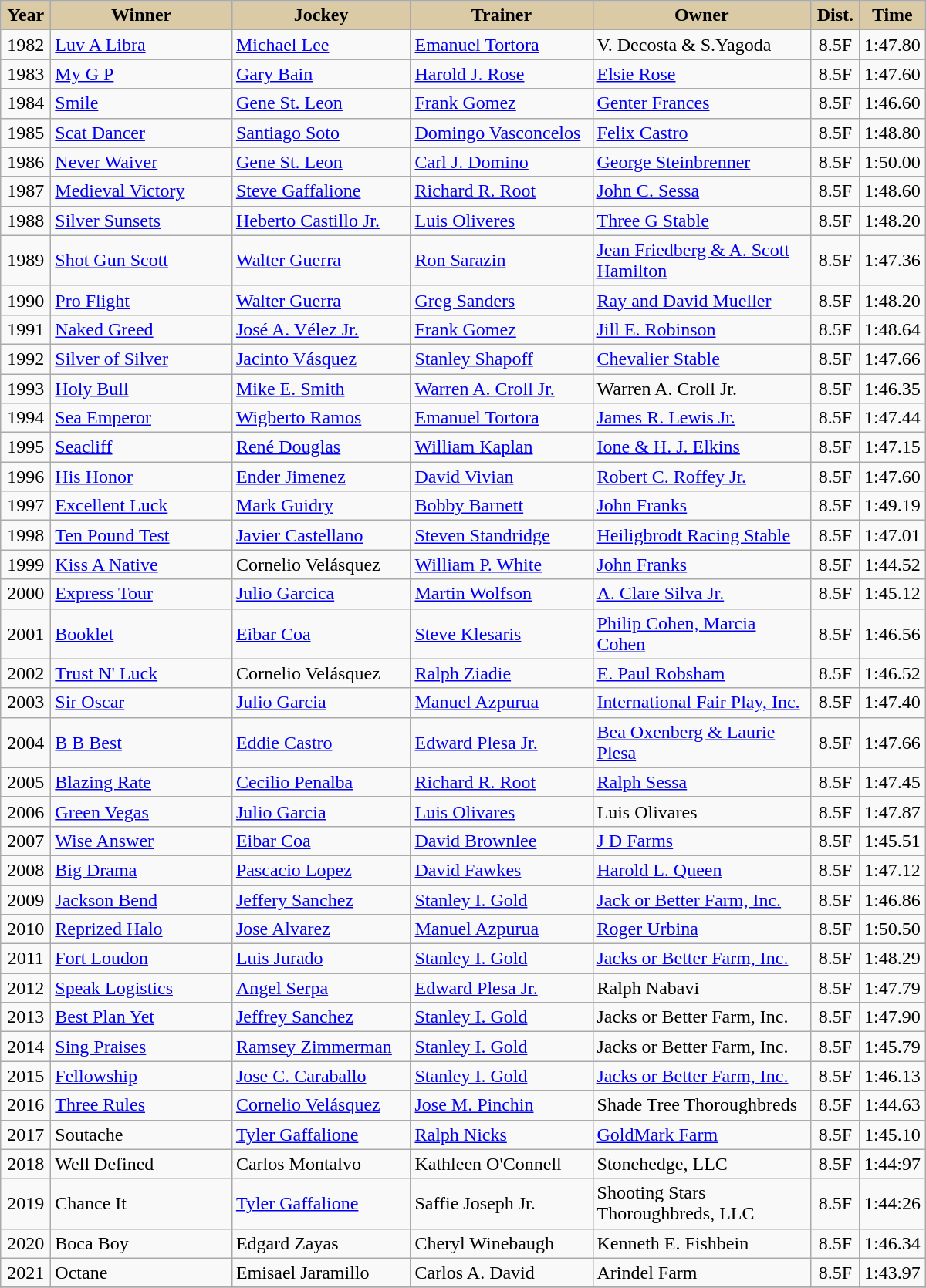<table class="wikitable sortable">
<tr>
<th style="background-color:#DACAA5; width:36px">Year</th>
<th style="background-color:#DACAA5; width:149px">Winner</th>
<th style="background-color:#DACAA5; width:147px">Jockey</th>
<th style="background-color:#DACAA5; width:150px">Trainer</th>
<th style="background-color:#DACAA5; width:181px">Owner</th>
<th style="background-color:#DACAA5; width:35px">Dist.</th>
<th style="background-color:#DACAA5">Time</th>
</tr>
<tr>
<td align=center>1982</td>
<td><a href='#'>Luv A Libra</a></td>
<td><a href='#'>Michael Lee</a></td>
<td><a href='#'>Emanuel Tortora</a></td>
<td>V. Decosta & S.Yagoda</td>
<td align=center>8.5F</td>
<td align=center>1:47.80</td>
</tr>
<tr>
<td align=center>1983</td>
<td><a href='#'>My G P</a></td>
<td><a href='#'>Gary Bain</a></td>
<td><a href='#'>Harold J. Rose</a></td>
<td><a href='#'>Elsie Rose</a></td>
<td align=center>8.5F</td>
<td align=center>1:47.60</td>
</tr>
<tr>
<td align=center>1984</td>
<td><a href='#'>Smile</a></td>
<td><a href='#'>Gene St. Leon</a></td>
<td><a href='#'>Frank Gomez</a></td>
<td><a href='#'>Genter Frances</a></td>
<td align=center>8.5F</td>
<td align=center>1:46.60</td>
</tr>
<tr>
<td align=center>1985</td>
<td><a href='#'>Scat Dancer</a></td>
<td><a href='#'>Santiago Soto</a></td>
<td><a href='#'>Domingo Vasconcelos</a></td>
<td><a href='#'>Felix Castro</a></td>
<td align=center>8.5F</td>
<td align=center>1:48.80</td>
</tr>
<tr>
<td align=center>1986</td>
<td><a href='#'>Never Waiver</a></td>
<td><a href='#'>Gene St. Leon</a></td>
<td><a href='#'>Carl J. Domino</a></td>
<td><a href='#'>George Steinbrenner</a></td>
<td align=center>8.5F</td>
<td align=center>1:50.00</td>
</tr>
<tr>
<td align=center>1987</td>
<td><a href='#'>Medieval Victory</a></td>
<td><a href='#'>Steve Gaffalione</a></td>
<td><a href='#'>Richard R. Root</a></td>
<td><a href='#'>John C. Sessa</a></td>
<td align=center>8.5F</td>
<td align=center>1:48.60</td>
</tr>
<tr>
<td align=center>1988</td>
<td><a href='#'>Silver Sunsets</a></td>
<td><a href='#'>Heberto Castillo Jr.</a></td>
<td><a href='#'>Luis Oliveres</a></td>
<td><a href='#'>Three G Stable</a></td>
<td align=center>8.5F</td>
<td align=center>1:48.20</td>
</tr>
<tr>
<td align=center>1989</td>
<td><a href='#'>Shot Gun Scott</a></td>
<td><a href='#'>Walter Guerra</a></td>
<td><a href='#'>Ron Sarazin</a></td>
<td><a href='#'>Jean Friedberg & A. Scott Hamilton</a></td>
<td align=center>8.5F</td>
<td align=center>1:47.36</td>
</tr>
<tr>
<td align=center>1990</td>
<td><a href='#'>Pro Flight</a></td>
<td><a href='#'>Walter Guerra</a></td>
<td><a href='#'>Greg Sanders</a></td>
<td><a href='#'>Ray and David Mueller</a></td>
<td align=center>8.5F</td>
<td align=center>1:48.20</td>
</tr>
<tr>
<td align=center>1991</td>
<td><a href='#'>Naked Greed</a></td>
<td><a href='#'>José A. Vélez Jr.</a></td>
<td><a href='#'>Frank Gomez</a></td>
<td><a href='#'>Jill E. Robinson</a></td>
<td align=center>8.5F</td>
<td align=center>1:48.64</td>
</tr>
<tr>
<td align=center>1992</td>
<td><a href='#'>Silver of Silver</a></td>
<td><a href='#'>Jacinto Vásquez</a></td>
<td><a href='#'>Stanley Shapoff</a></td>
<td><a href='#'>Chevalier Stable</a></td>
<td align=center>8.5F</td>
<td align=center>1:47.66</td>
</tr>
<tr>
<td align=center>1993</td>
<td><a href='#'>Holy Bull</a></td>
<td><a href='#'>Mike E. Smith</a></td>
<td><a href='#'>Warren A. Croll Jr.</a></td>
<td>Warren A. Croll Jr.</td>
<td align=center>8.5F</td>
<td align=center>1:46.35</td>
</tr>
<tr>
<td align=center>1994</td>
<td><a href='#'>Sea Emperor</a></td>
<td><a href='#'>Wigberto Ramos</a></td>
<td><a href='#'>Emanuel Tortora</a></td>
<td><a href='#'>James R. Lewis Jr.</a></td>
<td align=center>8.5F</td>
<td align=center>1:47.44</td>
</tr>
<tr>
<td align=center>1995</td>
<td><a href='#'>Seacliff</a></td>
<td><a href='#'>René Douglas</a></td>
<td><a href='#'>William Kaplan</a></td>
<td><a href='#'>Ione & H. J. Elkins</a></td>
<td align=center>8.5F</td>
<td align=center>1:47.15</td>
</tr>
<tr>
<td align=center>1996</td>
<td><a href='#'>His Honor</a></td>
<td><a href='#'>Ender Jimenez</a></td>
<td><a href='#'>David Vivian</a></td>
<td><a href='#'>Robert C. Roffey Jr.</a></td>
<td align=center>8.5F</td>
<td align=center>1:47.60</td>
</tr>
<tr>
<td align=center>1997</td>
<td><a href='#'>Excellent Luck</a></td>
<td><a href='#'>Mark Guidry</a></td>
<td><a href='#'>Bobby Barnett</a></td>
<td><a href='#'>John Franks</a></td>
<td align=center>8.5F</td>
<td align=center>1:49.19</td>
</tr>
<tr>
<td align=center>1998</td>
<td><a href='#'>Ten Pound Test</a></td>
<td><a href='#'>Javier Castellano</a></td>
<td><a href='#'>Steven Standridge</a></td>
<td><a href='#'>Heiligbrodt Racing Stable</a></td>
<td align=center>8.5F</td>
<td align=center>1:47.01</td>
</tr>
<tr>
<td align=center>1999</td>
<td><a href='#'>Kiss A Native</a></td>
<td>Cornelio Velásquez</td>
<td><a href='#'>William P. White</a></td>
<td><a href='#'>John Franks</a></td>
<td align=center>8.5F</td>
<td align=center>1:44.52</td>
</tr>
<tr>
<td align=center>2000</td>
<td><a href='#'>Express Tour</a></td>
<td><a href='#'>Julio Garcica</a></td>
<td><a href='#'>Martin Wolfson</a></td>
<td><a href='#'>A. Clare Silva Jr.</a></td>
<td align=center>8.5F</td>
<td align=center>1:45.12</td>
</tr>
<tr>
<td align=center>2001</td>
<td><a href='#'>Booklet</a></td>
<td><a href='#'>Eibar Coa</a></td>
<td><a href='#'>Steve Klesaris</a></td>
<td><a href='#'>Philip Cohen, Marcia Cohen</a></td>
<td align=center>8.5F</td>
<td align=center>1:46.56</td>
</tr>
<tr>
<td align=center>2002</td>
<td><a href='#'>Trust N' Luck</a></td>
<td>Cornelio Velásquez</td>
<td><a href='#'>Ralph Ziadie</a></td>
<td><a href='#'>E. Paul Robsham</a></td>
<td align=center>8.5F</td>
<td align=center>1:46.52</td>
</tr>
<tr>
<td align=center>2003</td>
<td><a href='#'>Sir Oscar</a></td>
<td><a href='#'>Julio Garcia</a></td>
<td><a href='#'>Manuel Azpurua</a></td>
<td><a href='#'>International Fair Play, Inc.</a></td>
<td align=center>8.5F</td>
<td align=center>1:47.40</td>
</tr>
<tr>
<td align=center>2004</td>
<td><a href='#'>B B Best</a></td>
<td><a href='#'>Eddie Castro</a></td>
<td><a href='#'>Edward Plesa Jr.</a></td>
<td><a href='#'>Bea Oxenberg & Laurie Plesa</a></td>
<td align=center>8.5F</td>
<td align=center>1:47.66</td>
</tr>
<tr>
<td align=center>2005</td>
<td><a href='#'>Blazing Rate</a></td>
<td><a href='#'>Cecilio Penalba</a></td>
<td><a href='#'>Richard R. Root</a></td>
<td><a href='#'>Ralph Sessa</a></td>
<td align=center>8.5F</td>
<td align=center>1:47.45</td>
</tr>
<tr>
<td align=center>2006</td>
<td><a href='#'>Green Vegas</a></td>
<td><a href='#'>Julio Garcia</a></td>
<td><a href='#'>Luis Olivares</a></td>
<td>Luis Olivares</td>
<td align=center>8.5F</td>
<td align=center>1:47.87</td>
</tr>
<tr>
<td align=center>2007</td>
<td><a href='#'>Wise Answer</a></td>
<td><a href='#'>Eibar Coa</a></td>
<td><a href='#'>David Brownlee</a></td>
<td><a href='#'>J D Farms</a></td>
<td align=center>8.5F</td>
<td align=center>1:45.51</td>
</tr>
<tr>
<td align=center>2008</td>
<td><a href='#'>Big Drama</a></td>
<td><a href='#'>Pascacio Lopez</a></td>
<td><a href='#'>David Fawkes</a></td>
<td><a href='#'>Harold L. Queen</a></td>
<td align=center>8.5F</td>
<td align=center>1:47.12</td>
</tr>
<tr>
<td align=center>2009</td>
<td><a href='#'>Jackson Bend</a></td>
<td><a href='#'>Jeffery Sanchez</a></td>
<td><a href='#'>Stanley I. Gold</a></td>
<td><a href='#'>Jack or Better Farm, Inc.</a></td>
<td align=center>8.5F</td>
<td align=center>1:46.86</td>
</tr>
<tr>
<td align=center>2010</td>
<td><a href='#'>Reprized Halo</a></td>
<td><a href='#'>Jose Alvarez</a></td>
<td><a href='#'>Manuel Azpurua</a></td>
<td><a href='#'>Roger Urbina</a></td>
<td align=center>8.5F</td>
<td align=center>1:50.50</td>
</tr>
<tr>
<td align=center>2011</td>
<td><a href='#'>Fort Loudon</a></td>
<td><a href='#'>Luis Jurado</a></td>
<td><a href='#'>Stanley I. Gold</a></td>
<td><a href='#'>Jacks or Better Farm, Inc.</a></td>
<td align=center>8.5F</td>
<td align=center>1:48.29</td>
</tr>
<tr>
<td align=center>2012</td>
<td><a href='#'>Speak Logistics</a></td>
<td><a href='#'>Angel Serpa</a></td>
<td><a href='#'>Edward Plesa Jr.</a></td>
<td>Ralph Nabavi</td>
<td align=center>8.5F</td>
<td align=center>1:47.79</td>
</tr>
<tr>
<td align=center>2013</td>
<td><a href='#'>Best Plan Yet</a></td>
<td><a href='#'>Jeffrey Sanchez</a></td>
<td><a href='#'>Stanley I. Gold</a></td>
<td>Jacks or Better Farm, Inc.</td>
<td align=center>8.5F</td>
<td align=center>1:47.90</td>
</tr>
<tr>
<td align=center>2014</td>
<td><a href='#'>Sing Praises</a></td>
<td><a href='#'>Ramsey Zimmerman</a></td>
<td><a href='#'>Stanley I. Gold</a></td>
<td>Jacks or Better Farm, Inc.</td>
<td align=center>8.5F</td>
<td align=center>1:45.79</td>
</tr>
<tr>
<td align=center>2015</td>
<td><a href='#'>Fellowship</a></td>
<td><a href='#'>Jose C. Caraballo</a></td>
<td><a href='#'>Stanley I. Gold</a></td>
<td><a href='#'>Jacks or Better Farm, Inc.</a></td>
<td align=center>8.5F</td>
<td align=center>1:46.13</td>
</tr>
<tr>
<td align=center>2016</td>
<td><a href='#'>Three Rules</a></td>
<td><a href='#'>Cornelio Velásquez</a></td>
<td><a href='#'>Jose M. Pinchin</a></td>
<td>Shade Tree Thoroughbreds</td>
<td align=center>8.5F</td>
<td align=center>1:44.63</td>
</tr>
<tr>
<td align=center>2017</td>
<td>Soutache</td>
<td><a href='#'>Tyler Gaffalione</a></td>
<td><a href='#'>Ralph Nicks</a></td>
<td><a href='#'>GoldMark Farm</a></td>
<td align=center>8.5F</td>
<td align=center>1:45.10</td>
</tr>
<tr>
<td align=center>2018</td>
<td>Well Defined</td>
<td>Carlos Montalvo</td>
<td>Kathleen O'Connell</td>
<td>Stonehedge, LLC</td>
<td align=center>8.5F</td>
<td align=center>1:44:97</td>
</tr>
<tr>
<td align=center>2019</td>
<td>Chance It</td>
<td><a href='#'>Tyler Gaffalione</a></td>
<td>Saffie Joseph Jr.</td>
<td>Shooting Stars Thoroughbreds, LLC</td>
<td align=center>8.5F</td>
<td align=center>1:44:26</td>
</tr>
<tr>
<td align=center>2020</td>
<td>Boca Boy</td>
<td>Edgard Zayas</td>
<td>Cheryl Winebaugh</td>
<td>Kenneth E. Fishbein</td>
<td align=center>8.5F</td>
<td align=center>1:46.34</td>
</tr>
<tr>
<td align=center>2021</td>
<td>Octane</td>
<td>Emisael Jaramillo</td>
<td>Carlos A. David</td>
<td>Arindel Farm</td>
<td align=center>8.5F</td>
<td align=center>1:43.97</td>
</tr>
<tr>
</tr>
</table>
